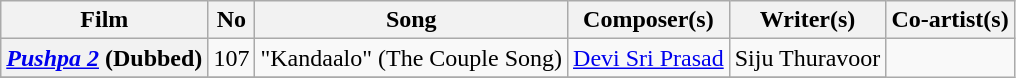<table class="wikitable">
<tr>
<th>Film</th>
<th>No</th>
<th>Song</th>
<th>Composer(s)</th>
<th>Writer(s)</th>
<th>Co-artist(s)</th>
</tr>
<tr>
<th><em><a href='#'>Pushpa 2</a></em> (Dubbed)</th>
<td>107</td>
<td>"Kandaalo" (The Couple Song)</td>
<td><a href='#'>Devi Sri Prasad</a></td>
<td>Siju Thuravoor</td>
</tr>
<tr>
</tr>
</table>
